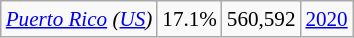<table class="wikitable floatright" style="font-size:88%;">
<tr>
<td><em><a href='#'>Puerto Rico</a></em> <em>(<a href='#'>US</a>)</em></td>
<td>17.1%</td>
<td>560,592</td>
<td><a href='#'>2020</a></td>
</tr>
</table>
